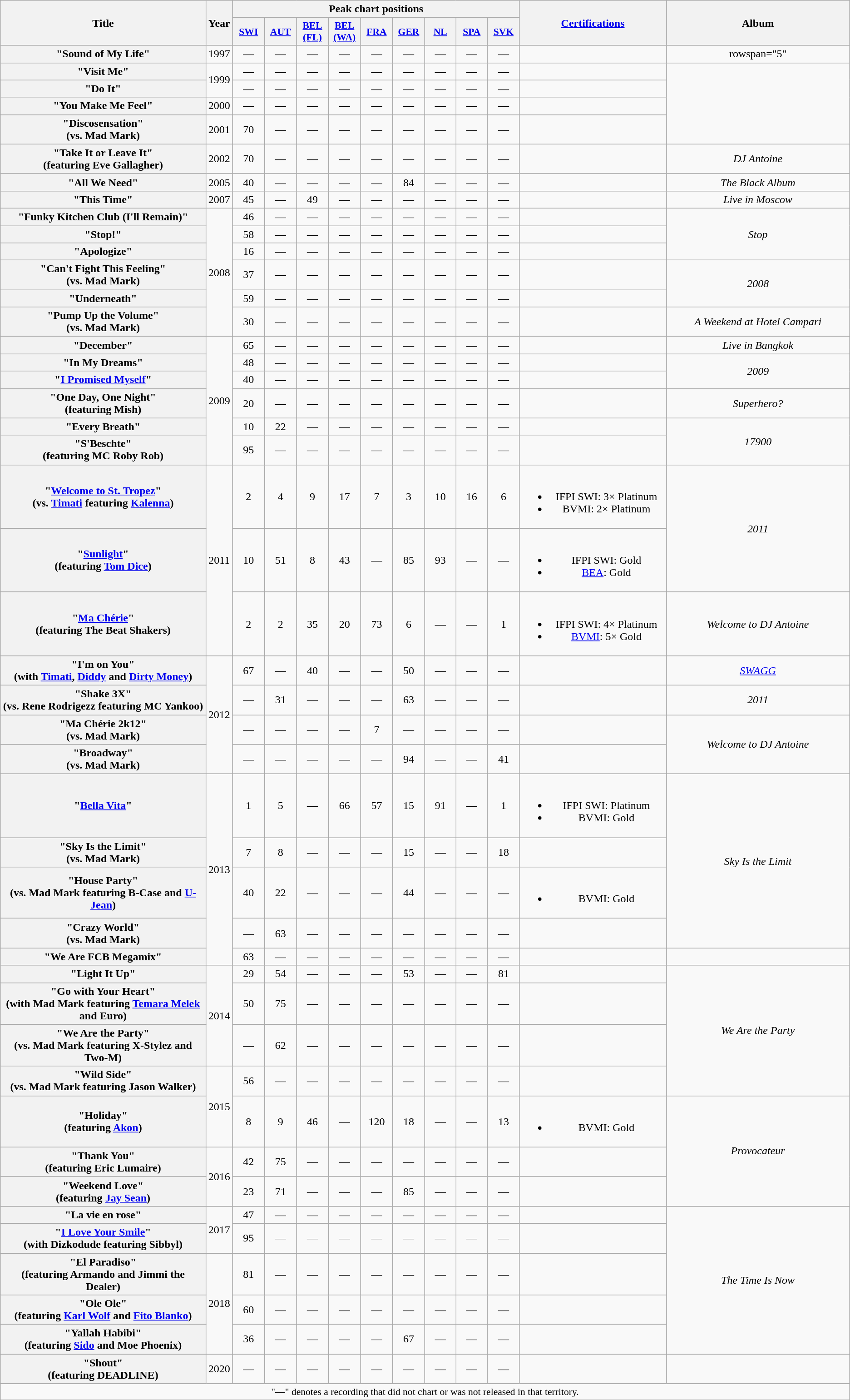<table class="wikitable plainrowheaders" style="text-align:center;" border="1">
<tr>
<th scope="col" rowspan="2" style="width:20em;">Title</th>
<th scope="col" rowspan="2" style="width:1em;">Year</th>
<th scope="col" colspan="9">Peak chart positions</th>
<th scope="col" rowspan="2" style="width:14em;"><a href='#'>Certifications</a></th>
<th scope="col" rowspan="2" style="width:18em;">Album</th>
</tr>
<tr>
<th scope="col" style="width:2.9em;font-size:90%;"><a href='#'>SWI</a><br></th>
<th scope="col" style="width:2.9em;font-size:90%;"><a href='#'>AUT</a><br></th>
<th scope="col" style="width:2.9em;font-size:90%;"><a href='#'>BEL<br>(FL)</a><br></th>
<th scope="col" style="width:2.9em;font-size:90%;"><a href='#'>BEL<br>(WA)</a><br></th>
<th scope="col" style="width:2.9em;font-size:90%;"><a href='#'>FRA</a><br></th>
<th scope="col" style="width:2.9em;font-size:90%;"><a href='#'>GER</a><br></th>
<th scope="col" style="width:2.9em;font-size:90%;"><a href='#'>NL</a><br></th>
<th scope="col" style="width:2.9em;font-size:90%;"><a href='#'>SPA</a><br></th>
<th scope="col" style="width:2.9em;font-size:90%;"><a href='#'>SVK</a><br></th>
</tr>
<tr>
<th scope="row">"Sound of My Life"</th>
<td>1997</td>
<td>—</td>
<td>—</td>
<td>—</td>
<td>—</td>
<td>—</td>
<td>—</td>
<td>—</td>
<td>—</td>
<td>—</td>
<td></td>
<td>rowspan="5" </td>
</tr>
<tr>
<th scope="row">"Visit Me"</th>
<td rowspan="2">1999</td>
<td>—</td>
<td>—</td>
<td>—</td>
<td>—</td>
<td>—</td>
<td>—</td>
<td>—</td>
<td>—</td>
<td>—</td>
<td></td>
</tr>
<tr>
<th scope="row">"Do It"</th>
<td>—</td>
<td>—</td>
<td>—</td>
<td>—</td>
<td>—</td>
<td>—</td>
<td>—</td>
<td>—</td>
<td>—</td>
<td></td>
</tr>
<tr>
<th scope="row">"You Make Me Feel"</th>
<td>2000</td>
<td>—</td>
<td>—</td>
<td>—</td>
<td>—</td>
<td>—</td>
<td>—</td>
<td>—</td>
<td>—</td>
<td>—</td>
<td></td>
</tr>
<tr>
<th scope="row">"Discosensation"<br><span>(vs. Mad Mark)</span></th>
<td>2001</td>
<td>70</td>
<td>—</td>
<td>—</td>
<td>—</td>
<td>—</td>
<td>—</td>
<td>—</td>
<td>—</td>
<td>—</td>
<td></td>
</tr>
<tr>
<th scope="row">"Take It or Leave It"<br><span>(featuring Eve Gallagher)</span></th>
<td>2002</td>
<td>70</td>
<td>—</td>
<td>—</td>
<td>—</td>
<td>—</td>
<td>—</td>
<td>—</td>
<td>—</td>
<td>—</td>
<td></td>
<td><em>DJ Antoine</em></td>
</tr>
<tr>
<th scope="row">"All We Need"</th>
<td>2005</td>
<td>40</td>
<td>—</td>
<td>—</td>
<td>—</td>
<td>—</td>
<td>84</td>
<td>—</td>
<td>—</td>
<td>—</td>
<td></td>
<td><em>The Black Album</em></td>
</tr>
<tr>
<th scope="row">"This Time"</th>
<td>2007</td>
<td>45</td>
<td>—</td>
<td>49</td>
<td>—</td>
<td>—</td>
<td>—</td>
<td>—</td>
<td>—</td>
<td>—</td>
<td></td>
<td><em>Live in Moscow</em></td>
</tr>
<tr>
<th scope="row">"Funky Kitchen Club (I'll Remain)"</th>
<td rowspan="6">2008</td>
<td>46</td>
<td>—</td>
<td>—</td>
<td>—</td>
<td>—</td>
<td>—</td>
<td>—</td>
<td>—</td>
<td>—</td>
<td></td>
<td rowspan="3"><em>Stop</em></td>
</tr>
<tr>
<th scope="row">"Stop!"</th>
<td>58</td>
<td>—</td>
<td>—</td>
<td>—</td>
<td>—</td>
<td>—</td>
<td>—</td>
<td>—</td>
<td>—</td>
<td></td>
</tr>
<tr>
<th scope="row">"Apologize"</th>
<td>16</td>
<td>—</td>
<td>—</td>
<td>—</td>
<td>—</td>
<td>—</td>
<td>—</td>
<td>—</td>
<td>—</td>
<td></td>
</tr>
<tr>
<th scope="row">"Can't Fight This Feeling"<br><span>(vs. Mad Mark)</span></th>
<td>37</td>
<td>—</td>
<td>—</td>
<td>—</td>
<td>—</td>
<td>—</td>
<td>—</td>
<td>—</td>
<td>—</td>
<td></td>
<td rowspan="2"><em>2008</em></td>
</tr>
<tr>
<th scope="row">"Underneath"</th>
<td>59</td>
<td>—</td>
<td>—</td>
<td>—</td>
<td>—</td>
<td>—</td>
<td>—</td>
<td>—</td>
<td>—</td>
<td></td>
</tr>
<tr>
<th scope="row">"Pump Up the Volume"<br><span>(vs. Mad Mark)</span></th>
<td>30</td>
<td>—</td>
<td>—</td>
<td>—</td>
<td>—</td>
<td>—</td>
<td>—</td>
<td>—</td>
<td>—</td>
<td></td>
<td><em>A Weekend at Hotel Campari</em></td>
</tr>
<tr>
<th scope="row">"December"</th>
<td rowspan="6">2009</td>
<td>65</td>
<td>—</td>
<td>—</td>
<td>—</td>
<td>—</td>
<td>—</td>
<td>—</td>
<td>—</td>
<td>—</td>
<td></td>
<td><em>Live in Bangkok</em></td>
</tr>
<tr>
<th scope="row">"In My Dreams"</th>
<td>48</td>
<td>—</td>
<td>—</td>
<td>—</td>
<td>—</td>
<td>—</td>
<td>—</td>
<td>—</td>
<td>—</td>
<td></td>
<td rowspan="2"><em>2009</em></td>
</tr>
<tr>
<th scope="row">"<a href='#'>I Promised Myself</a>"</th>
<td>40</td>
<td>—</td>
<td>—</td>
<td>—</td>
<td>—</td>
<td>—</td>
<td>—</td>
<td>—</td>
<td>—</td>
<td></td>
</tr>
<tr>
<th scope="row">"One Day, One Night"<br><span>(featuring Mish)</span></th>
<td>20</td>
<td>—</td>
<td>—</td>
<td>—</td>
<td>—</td>
<td>—</td>
<td>—</td>
<td>—</td>
<td>—</td>
<td></td>
<td><em>Superhero?</em></td>
</tr>
<tr>
<th scope="row">"Every Breath"</th>
<td>10</td>
<td>22</td>
<td>—</td>
<td>—</td>
<td>—</td>
<td>—</td>
<td>—</td>
<td>—</td>
<td>—</td>
<td></td>
<td rowspan="2"><em>17900</em></td>
</tr>
<tr>
<th scope="row">"S'Beschte"<br><span>(featuring MC Roby Rob)</span></th>
<td>95</td>
<td>—</td>
<td>—</td>
<td>—</td>
<td>—</td>
<td>—</td>
<td>—</td>
<td>—</td>
<td>—</td>
<td></td>
</tr>
<tr>
<th scope="row">"<a href='#'>Welcome to St. Tropez</a>"<br><span>(vs. <a href='#'>Timati</a> featuring <a href='#'>Kalenna</a>)</span></th>
<td rowspan="3">2011</td>
<td>2</td>
<td>4</td>
<td>9</td>
<td>17</td>
<td>7</td>
<td>3</td>
<td>10</td>
<td>16</td>
<td>6</td>
<td><br><ul><li>IFPI SWI: 3× Platinum</li><li>BVMI: 2× Platinum</li></ul></td>
<td rowspan="2"><em>2011</em></td>
</tr>
<tr>
<th scope="row">"<a href='#'>Sunlight</a>"<br><span>(featuring <a href='#'>Tom Dice</a>)</span></th>
<td>10</td>
<td>51</td>
<td>8</td>
<td>43</td>
<td>—</td>
<td>85</td>
<td>93</td>
<td>—</td>
<td>—</td>
<td><br><ul><li>IFPI SWI: Gold</li><li><a href='#'>BEA</a>: Gold</li></ul></td>
</tr>
<tr>
<th scope="row">"<a href='#'>Ma Chérie</a>"<br><span>(featuring The Beat Shakers)</span></th>
<td>2</td>
<td>2</td>
<td>35</td>
<td>20</td>
<td>73</td>
<td>6</td>
<td>—</td>
<td>—</td>
<td>1</td>
<td><br><ul><li>IFPI SWI: 4× Platinum</li><li><a href='#'>BVMI</a>: 5× Gold</li></ul></td>
<td><em>Welcome to DJ Antoine</em></td>
</tr>
<tr>
<th scope="row">"I'm on You"<br><span>(with <a href='#'>Timati</a>, <a href='#'>Diddy</a> and <a href='#'>Dirty Money</a>)</span></th>
<td rowspan="4">2012</td>
<td>67</td>
<td>—</td>
<td>40</td>
<td>—</td>
<td>—</td>
<td>50</td>
<td>—</td>
<td>—</td>
<td>—</td>
<td></td>
<td><em><a href='#'>SWAGG</a></em></td>
</tr>
<tr>
<th scope="row">"Shake 3X"<br><span>(vs. Rene Rodrigezz featuring MC Yankoo)</span></th>
<td>—</td>
<td>31</td>
<td>—</td>
<td>—</td>
<td>—</td>
<td>63</td>
<td>—</td>
<td>—</td>
<td>—</td>
<td></td>
<td><em>2011</em></td>
</tr>
<tr>
<th scope="row">"Ma Chérie 2k12"<br><span>(vs. Mad Mark)</span></th>
<td>—</td>
<td>—</td>
<td>—</td>
<td>—</td>
<td>7</td>
<td>—</td>
<td>—</td>
<td>—</td>
<td>—</td>
<td></td>
<td rowspan="2"><em>Welcome to DJ Antoine</em></td>
</tr>
<tr>
<th scope="row">"Broadway"<br><span>(vs. Mad Mark)</span></th>
<td>—</td>
<td>—</td>
<td>—</td>
<td>—</td>
<td>—</td>
<td>94</td>
<td>—</td>
<td>—</td>
<td>41</td>
<td></td>
</tr>
<tr>
<th scope="row">"<a href='#'>Bella Vita</a>"</th>
<td rowspan="5">2013</td>
<td>1</td>
<td>5</td>
<td>—</td>
<td>66</td>
<td>57</td>
<td>15</td>
<td>91</td>
<td>—</td>
<td>1</td>
<td><br><ul><li>IFPI SWI: Platinum</li><li>BVMI: Gold</li></ul></td>
<td rowspan="4"><em>Sky Is the Limit</em></td>
</tr>
<tr>
<th scope="row">"Sky Is the Limit"<br><span>(vs. Mad Mark)</span></th>
<td>7</td>
<td>8</td>
<td>—</td>
<td>—</td>
<td>—</td>
<td>15</td>
<td>—</td>
<td>—</td>
<td>18</td>
<td></td>
</tr>
<tr>
<th scope="row">"House Party"<br><span>(vs. Mad Mark featuring B-Case and <a href='#'>U-Jean</a>)</span></th>
<td>40</td>
<td>22</td>
<td>—</td>
<td>—</td>
<td>—</td>
<td>44</td>
<td>—</td>
<td>—</td>
<td>—</td>
<td><br><ul><li>BVMI: Gold</li></ul></td>
</tr>
<tr>
<th scope="row">"Crazy World"<br><span>(vs. Mad Mark)</span></th>
<td>—</td>
<td>63</td>
<td>—</td>
<td>—</td>
<td>—</td>
<td>—</td>
<td>—</td>
<td>—</td>
<td>—</td>
<td></td>
</tr>
<tr>
<th scope="row">"We Are FCB Megamix"</th>
<td>63</td>
<td>—</td>
<td>—</td>
<td>—</td>
<td>—</td>
<td>—</td>
<td>—</td>
<td>—</td>
<td>—</td>
<td></td>
<td></td>
</tr>
<tr>
<th scope="row">"Light It Up"</th>
<td rowspan="3">2014</td>
<td>29</td>
<td>54</td>
<td>—</td>
<td>—</td>
<td>—</td>
<td>53</td>
<td>—</td>
<td>—</td>
<td>81</td>
<td></td>
<td rowspan="4"><em>We Are the Party</em></td>
</tr>
<tr>
<th scope="row">"Go with Your Heart"<br><span>(with Mad Mark featuring <a href='#'>Temara Melek</a> and Euro)</span></th>
<td>50</td>
<td>75</td>
<td>—</td>
<td>—</td>
<td>—</td>
<td>—</td>
<td>—</td>
<td>—</td>
<td>—</td>
<td></td>
</tr>
<tr>
<th scope="row">"We Are the Party"<br><span>(vs. Mad Mark featuring X-Stylez and Two-M)</span></th>
<td>—</td>
<td>62</td>
<td>—</td>
<td>—</td>
<td>—</td>
<td>—</td>
<td>—</td>
<td>—</td>
<td>—</td>
<td></td>
</tr>
<tr>
<th scope="row">"Wild Side"<br><span>(vs. Mad Mark featuring Jason Walker)</span></th>
<td rowspan="2">2015</td>
<td>56</td>
<td>—</td>
<td>—</td>
<td>—</td>
<td>—</td>
<td>—</td>
<td>—</td>
<td>—</td>
<td>—</td>
<td></td>
</tr>
<tr>
<th scope="row">"Holiday"<br><span>(featuring <a href='#'>Akon</a>)</span></th>
<td>8</td>
<td>9</td>
<td>46</td>
<td>—</td>
<td>120</td>
<td>18</td>
<td>—</td>
<td>—</td>
<td>13</td>
<td><br><ul><li>BVMI: Gold</li></ul></td>
<td rowspan="3"><em>Provocateur</em></td>
</tr>
<tr>
<th scope="row">"Thank You"<br><span>(featuring Eric Lumaire) </span></th>
<td rowspan="2">2016</td>
<td>42</td>
<td>75</td>
<td>—</td>
<td>—</td>
<td>—</td>
<td>—</td>
<td>—</td>
<td>—</td>
<td>—</td>
<td></td>
</tr>
<tr>
<th scope="row">"Weekend Love"<br><span>(featuring <a href='#'>Jay Sean</a>)</span></th>
<td>23</td>
<td>71</td>
<td>—</td>
<td>—</td>
<td>—</td>
<td>85</td>
<td>—</td>
<td>—</td>
<td>—</td>
<td></td>
</tr>
<tr>
<th scope="row">"La vie en rose"</th>
<td rowspan="2">2017</td>
<td>47</td>
<td>—</td>
<td>—</td>
<td>—</td>
<td>—</td>
<td>—</td>
<td>—</td>
<td>—</td>
<td>—</td>
<td></td>
<td rowspan="5"><em>The Time Is Now</em></td>
</tr>
<tr>
<th scope="row">"<a href='#'>I Love Your Smile</a>"<br><span>(with Dizkodude featuring Sibbyl)</span></th>
<td>95</td>
<td>—</td>
<td>—</td>
<td>—</td>
<td>—</td>
<td>—</td>
<td>—</td>
<td>—</td>
<td>—</td>
<td></td>
</tr>
<tr>
<th scope="row">"El Paradiso"<br><span>(featuring Armando and Jimmi the Dealer)</span></th>
<td rowspan="3">2018</td>
<td>81</td>
<td>—</td>
<td>—</td>
<td>—</td>
<td>—</td>
<td>—</td>
<td>—</td>
<td>—</td>
<td>—</td>
<td></td>
</tr>
<tr>
<th scope="row">"Ole Ole"<br><span>(featuring <a href='#'>Karl Wolf</a> and <a href='#'>Fito Blanko</a>)</span></th>
<td>60</td>
<td>—</td>
<td>—</td>
<td>—</td>
<td>—</td>
<td>—</td>
<td>—</td>
<td>—</td>
<td>—</td>
<td></td>
</tr>
<tr>
<th scope="row">"Yallah Habibi"<br><span>(featuring <a href='#'>Sido</a> and Moe Phoenix)</span></th>
<td>36</td>
<td>—</td>
<td>—</td>
<td>—</td>
<td>—</td>
<td>67</td>
<td>—</td>
<td>—</td>
<td>—</td>
<td></td>
</tr>
<tr>
<th scope="row">"Shout"<br><span>(featuring DEADLINE)</span></th>
<td rowspan="1">2020</td>
<td>—</td>
<td>—</td>
<td>—</td>
<td>—</td>
<td>—</td>
<td>—</td>
<td>—</td>
<td>—</td>
<td>—</td>
<td></td>
<td></td>
</tr>
<tr>
<td colspan="13" style="font-size:90%">"—" denotes a recording that did not chart or was not released in that territory.</td>
</tr>
</table>
